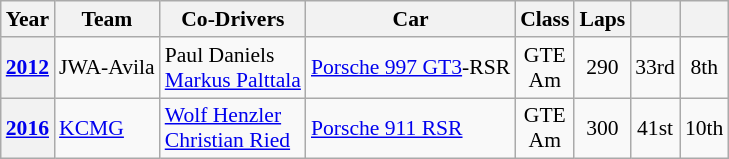<table class="wikitable" style="text-align:center; font-size:90%">
<tr>
<th>Year</th>
<th>Team</th>
<th>Co-Drivers</th>
<th>Car</th>
<th>Class</th>
<th>Laps</th>
<th></th>
<th></th>
</tr>
<tr>
<th><a href='#'>2012</a></th>
<td align="left"> JWA-Avila</td>
<td align="left"> Paul Daniels<br> <a href='#'>Markus Palttala</a></td>
<td align="left"><a href='#'>Porsche 997 GT3</a>-RSR</td>
<td>GTE<br>Am</td>
<td>290</td>
<td>33rd</td>
<td>8th</td>
</tr>
<tr>
<th><a href='#'>2016</a></th>
<td align="left"> <a href='#'>KCMG</a></td>
<td align="left"> <a href='#'>Wolf Henzler</a><br> <a href='#'>Christian Ried</a></td>
<td align="left"><a href='#'>Porsche 911 RSR</a></td>
<td>GTE<br>Am</td>
<td>300</td>
<td>41st</td>
<td>10th</td>
</tr>
</table>
